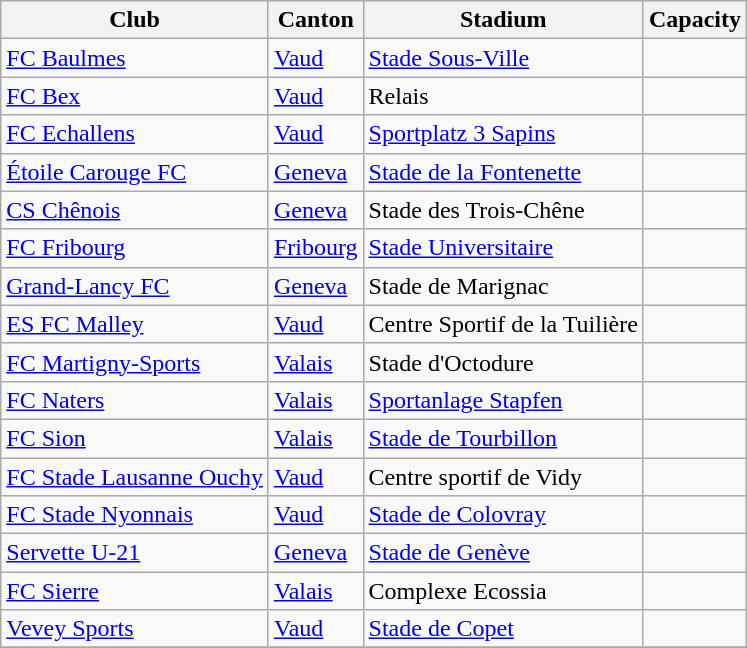<table class="wikitable">
<tr>
<th>Club</th>
<th>Canton</th>
<th>Stadium</th>
<th>Capacity</th>
</tr>
<tr>
<td><a href='#'>FC Baulmes</a></td>
<td><a href='#'>Vaud</a></td>
<td><a href='#'>Stade Sous-Ville</a></td>
<td></td>
</tr>
<tr>
<td><a href='#'>FC Bex</a></td>
<td><a href='#'>Vaud</a></td>
<td>Relais</td>
<td></td>
</tr>
<tr>
<td><a href='#'>FC Echallens</a></td>
<td><a href='#'>Vaud</a></td>
<td><a href='#'>Sportplatz 3 Sapins</a></td>
<td></td>
</tr>
<tr>
<td><a href='#'>Étoile Carouge FC</a></td>
<td><a href='#'>Geneva</a></td>
<td><a href='#'>Stade de la Fontenette</a></td>
<td></td>
</tr>
<tr>
<td><a href='#'>CS Chênois</a></td>
<td><a href='#'>Geneva</a></td>
<td>Stade des Trois-Chêne</td>
<td></td>
</tr>
<tr>
<td><a href='#'>FC Fribourg</a></td>
<td><a href='#'>Fribourg</a></td>
<td><a href='#'>Stade Universitaire</a></td>
<td></td>
</tr>
<tr>
<td><a href='#'>Grand-Lancy FC</a></td>
<td><a href='#'>Geneva</a></td>
<td>Stade de Marignac</td>
<td></td>
</tr>
<tr>
<td><a href='#'>ES FC Malley</a></td>
<td><a href='#'>Vaud</a></td>
<td>Centre Sportif de la Tuilière</td>
<td></td>
</tr>
<tr>
<td><a href='#'>FC Martigny-Sports</a></td>
<td><a href='#'>Valais</a></td>
<td>Stade d'Octodure</td>
<td></td>
</tr>
<tr>
<td><a href='#'>FC Naters</a></td>
<td><a href='#'>Valais</a></td>
<td><a href='#'>Sportanlage Stapfen</a></td>
<td></td>
</tr>
<tr>
<td><a href='#'>FC Sion</a></td>
<td><a href='#'>Valais</a></td>
<td><a href='#'>Stade de Tourbillon</a></td>
<td></td>
</tr>
<tr>
<td><a href='#'>FC Stade Lausanne Ouchy</a></td>
<td><a href='#'>Vaud</a></td>
<td>Centre sportif de Vidy</td>
<td></td>
</tr>
<tr>
<td><a href='#'>FC Stade Nyonnais</a></td>
<td><a href='#'>Vaud</a></td>
<td><a href='#'>Stade de Colovray</a></td>
<td></td>
</tr>
<tr>
<td><a href='#'>Servette U-21</a></td>
<td><a href='#'>Geneva</a></td>
<td><a href='#'>Stade de Genève</a></td>
<td></td>
</tr>
<tr>
<td><a href='#'>FC Sierre</a></td>
<td><a href='#'>Valais</a></td>
<td>Complexe Ecossia</td>
<td></td>
</tr>
<tr>
<td><a href='#'>Vevey Sports</a></td>
<td><a href='#'>Vaud</a></td>
<td><a href='#'>Stade de Copet</a></td>
<td></td>
</tr>
<tr>
</tr>
</table>
